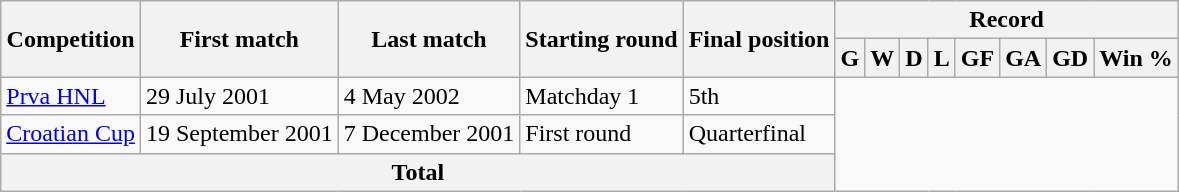<table class="wikitable" style="text-align: center">
<tr>
<th rowspan="2">Competition</th>
<th rowspan="2">First match</th>
<th rowspan="2">Last match</th>
<th rowspan="2">Starting round</th>
<th rowspan="2">Final position</th>
<th colspan="8">Record</th>
</tr>
<tr>
<th>G</th>
<th>W</th>
<th>D</th>
<th>L</th>
<th>GF</th>
<th>GA</th>
<th>GD</th>
<th>Win %</th>
</tr>
<tr>
<td align=left><a href='#'>Prva HNL</a></td>
<td align=left>29 July 2001</td>
<td align=left>4 May 2002</td>
<td align=left>Matchday 1</td>
<td align=left>5th<br></td>
</tr>
<tr>
<td align=left><a href='#'>Croatian Cup</a></td>
<td align=left>19 September 2001</td>
<td align=left>7 December 2001</td>
<td align=left>First round</td>
<td align=left>Quarterfinal<br></td>
</tr>
<tr>
<th colspan="5">Total<br></th>
</tr>
</table>
